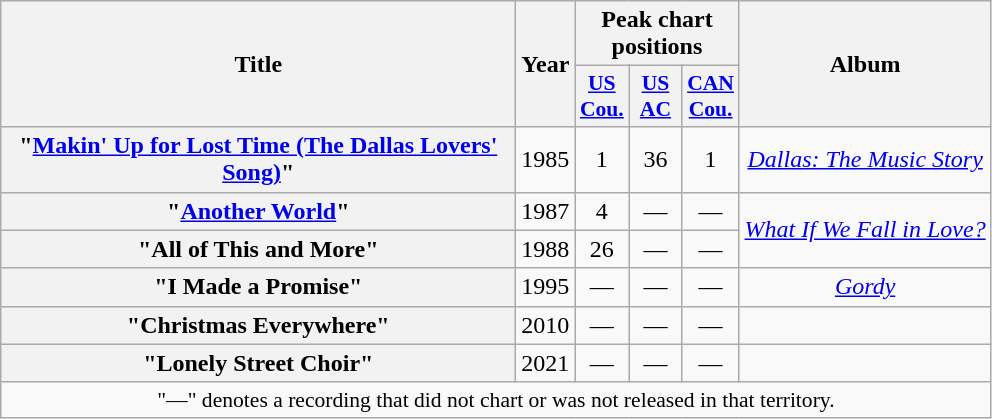<table class="wikitable plainrowheaders" style="text-align:center;" border="1">
<tr>
<th scope="col" rowspan="2" style="width:21em;">Title</th>
<th scope="col" rowspan="2">Year</th>
<th scope="col" colspan="3">Peak chart positions</th>
<th scope="col" rowspan="2">Album</th>
</tr>
<tr>
<th scope="col" style="width:2em;font-size:90%;"><a href='#'>US<br>Cou.</a><br></th>
<th scope="col" style="width:2em;font-size:90%;"><a href='#'>US<br>AC</a><br></th>
<th scope="col" style="width:2em;font-size:90%;"><a href='#'>CAN<br>Cou.</a><br></th>
</tr>
<tr>
<th scope="row">"<a href='#'>Makin' Up for Lost Time (The Dallas Lovers'<br>Song)</a>" </th>
<td>1985</td>
<td>1</td>
<td>36</td>
<td>1</td>
<td><em><a href='#'>Dallas: The Music Story</a></em></td>
</tr>
<tr>
<th scope="row">"<a href='#'>Another World</a>"<br></th>
<td>1987</td>
<td>4</td>
<td>—</td>
<td>—</td>
<td rowspan="2"><em><a href='#'>What If We Fall in Love?</a></em></td>
</tr>
<tr>
<th scope="row">"All of This and More"<br></th>
<td>1988</td>
<td>26</td>
<td>—</td>
<td>—</td>
</tr>
<tr>
<th scope="row">"I Made a Promise"<br></th>
<td>1995</td>
<td>—</td>
<td>—</td>
<td>—</td>
<td><em><a href='#'>Gordy</a></em></td>
</tr>
<tr>
<th scope="row">"Christmas Everywhere"<br></th>
<td>2010</td>
<td>—</td>
<td>—</td>
<td>—</td>
<td></td>
</tr>
<tr>
<th scope="row">"Lonely Street Choir"<br></th>
<td>2021</td>
<td>—</td>
<td>—</td>
<td>—</td>
<td></td>
</tr>
<tr>
<td colspan="6" style="font-size:90%">"—" denotes a recording that did not chart or was not released in that territory.</td>
</tr>
</table>
